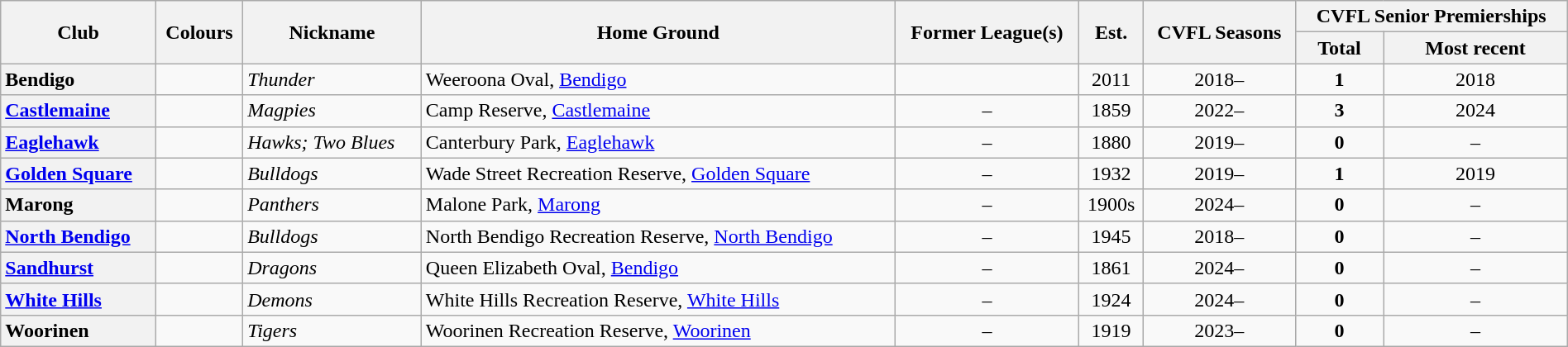<table class="wikitable sortable mw-collapsible mw-collapsed" style="text-align:center; width:100%">
<tr>
<th rowspan="2">Club</th>
<th rowspan="2">Colours</th>
<th rowspan="2">Nickname</th>
<th rowspan="2">Home Ground</th>
<th rowspan="2">Former League(s)</th>
<th rowspan="2">Est.</th>
<th rowspan="2">CVFL Seasons</th>
<th colspan="2">CVFL Senior Premierships</th>
</tr>
<tr>
<th>Total</th>
<th>Most recent</th>
</tr>
<tr>
<th style="text-align:left">Bendigo</th>
<td></td>
<td align="left"><em>Thunder</em></td>
<td align="left">Weeroona Oval, <a href='#'>Bendigo</a></td>
<td align="center"></td>
<td align="center">2011</td>
<td align="center">2018–</td>
<td align="center"><strong>1</strong></td>
<td>2018</td>
</tr>
<tr>
<th style="text-align:left"><a href='#'>Castlemaine</a></th>
<td></td>
<td align="left"><em>Magpies</em></td>
<td align="left">Camp Reserve, <a href='#'>Castlemaine</a></td>
<td align="center">–</td>
<td align="center">1859</td>
<td align="center">2022–</td>
<td align="center"><strong>3</strong></td>
<td>2024</td>
</tr>
<tr>
<th style="text-align:left"><a href='#'>Eaglehawk</a></th>
<td></td>
<td align="left"><em>Hawks;</em> <em>Two Blues</em></td>
<td align="left">Canterbury Park, <a href='#'>Eaglehawk</a></td>
<td align="center">–</td>
<td align="center">1880</td>
<td align="center">2019–</td>
<td align="center"><strong>0</strong></td>
<td>–</td>
</tr>
<tr>
<th style="text-align:left"><a href='#'>Golden Square</a></th>
<td></td>
<td align="left"><em>Bulldogs</em></td>
<td align="left">Wade Street Recreation Reserve, <a href='#'>Golden Square</a></td>
<td align="center">–</td>
<td align="center">1932</td>
<td align="center">2019–</td>
<td align="center"><strong>1</strong></td>
<td>2019</td>
</tr>
<tr>
<th style="text-align:left">Marong</th>
<td></td>
<td align="left"><em>Panthers</em></td>
<td align="left">Malone Park, <a href='#'>Marong</a></td>
<td align="center">–</td>
<td align="center">1900s</td>
<td align="center">2024–</td>
<td align="center"><strong>0</strong></td>
<td>–</td>
</tr>
<tr>
<th style="text-align:left"><a href='#'>North Bendigo</a></th>
<td></td>
<td align="left"><em>Bulldogs</em></td>
<td align="left">North Bendigo Recreation Reserve, <a href='#'>North Bendigo</a></td>
<td align="center">–</td>
<td align="center">1945</td>
<td align="center">2018–</td>
<td align="center"><strong>0</strong></td>
<td>–</td>
</tr>
<tr>
<th style="text-align:left"><a href='#'>Sandhurst</a></th>
<td></td>
<td align="left"><em>Dragons</em></td>
<td align="left">Queen Elizabeth Oval, <a href='#'>Bendigo</a></td>
<td align="center">–</td>
<td align="center">1861</td>
<td align="center">2024–</td>
<td align="center"><strong>0</strong></td>
<td>–</td>
</tr>
<tr>
<th style="text-align:left"><a href='#'>White Hills</a></th>
<td></td>
<td align="left"><em>Demons</em></td>
<td align="left">White Hills Recreation Reserve, <a href='#'>White Hills</a></td>
<td align="center">–</td>
<td align="center">1924</td>
<td align="center">2024–</td>
<td align="center"><strong>0</strong></td>
<td>–</td>
</tr>
<tr>
<th style="text-align:left">Woorinen</th>
<td></td>
<td align="left"><em>Tigers</em></td>
<td align="left">Woorinen Recreation Reserve, <a href='#'>Woorinen</a></td>
<td align="center">–</td>
<td align="center">1919</td>
<td align="center">2023–</td>
<td align="center"><strong>0</strong></td>
<td>–</td>
</tr>
</table>
